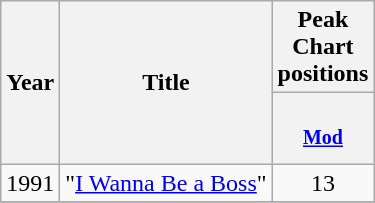<table class="wikitable"  style="margin:0em 1em 1em 0pt;text-align:center">
<tr>
<th rowspan="2">Year</th>
<th rowspan="2" align="center">Title</th>
<th colspan="1">Peak Chart positions</th>
</tr>
<tr>
<th width=25px><br><sup><a href='#'>Mod</a></sup> </th>
</tr>
<tr>
<td>1991</td>
<td align="left">"<a href='#'>I Wanna Be a Boss</a>"</td>
<td>13</td>
</tr>
<tr>
</tr>
</table>
